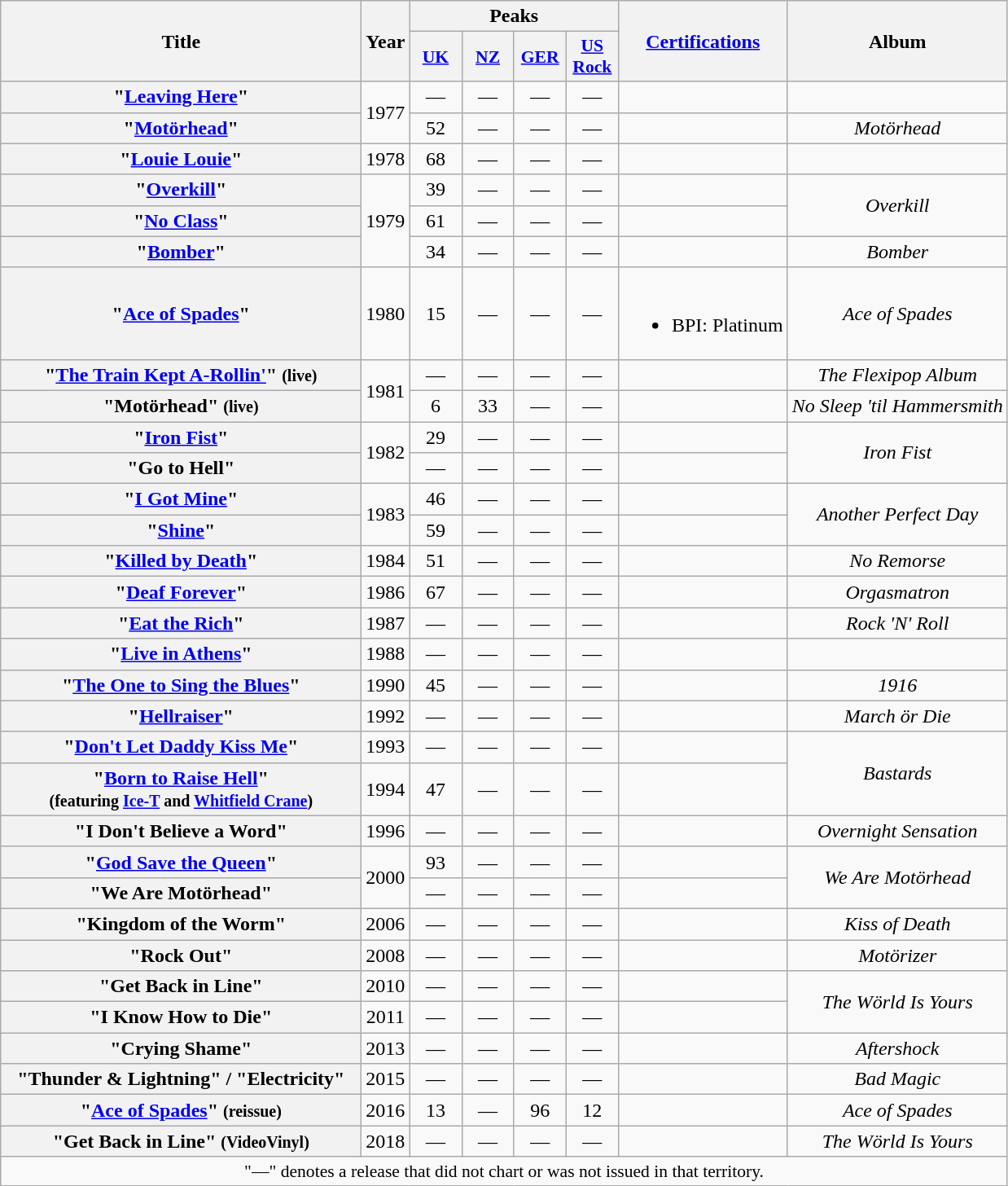<table class="wikitable plainrowheaders" style="text-align:center;">
<tr>
<th scope="col" rowspan="2" style="width:18em;">Title</th>
<th scope="col" rowspan="2">Year</th>
<th scope="col" colspan="4">Peaks</th>
<th scope="col" rowspan="2"><a href='#'>Certifications</a></th>
<th scope="col" rowspan="2">Album</th>
</tr>
<tr>
<th scope="col" style="width:2.5em;font-size:90%;"><a href='#'>UK</a><br></th>
<th scope="col" style="width:2.5em;font-size:90%;"><a href='#'>NZ</a><br></th>
<th scope="col" style="width:2.5em;font-size:90%;"><a href='#'>GER</a><br></th>
<th scope="col" style="width:2.5em;font-size:90%;"><a href='#'>US<br>Rock</a><br></th>
</tr>
<tr>
<th scope="row">"<a href='#'>Leaving Here</a>"</th>
<td rowspan="2">1977</td>
<td>—</td>
<td>—</td>
<td>—</td>
<td>—</td>
<td></td>
<td></td>
</tr>
<tr>
<th scope="row">"<a href='#'>Motörhead</a>"</th>
<td>52</td>
<td>—</td>
<td>—</td>
<td>—</td>
<td></td>
<td><em>Motörhead</em></td>
</tr>
<tr>
<th scope="row">"<a href='#'>Louie Louie</a>"</th>
<td>1978</td>
<td>68</td>
<td>—</td>
<td>—</td>
<td>—</td>
<td></td>
<td></td>
</tr>
<tr>
<th scope="row">"<a href='#'>Overkill</a>"</th>
<td rowspan="3">1979</td>
<td>39</td>
<td>—</td>
<td>—</td>
<td>—</td>
<td></td>
<td rowspan="2"><em>Overkill</em></td>
</tr>
<tr>
<th scope="row">"<a href='#'>No Class</a>"</th>
<td>61</td>
<td>—</td>
<td>—</td>
<td>—</td>
<td></td>
</tr>
<tr>
<th scope="row">"<a href='#'>Bomber</a>"</th>
<td>34</td>
<td>—</td>
<td>—</td>
<td>—</td>
<td></td>
<td><em>Bomber</em></td>
</tr>
<tr>
<th scope="row">"<a href='#'>Ace of Spades</a>"</th>
<td>1980</td>
<td>15</td>
<td>—</td>
<td>—</td>
<td>—</td>
<td><br><ul><li>BPI: Platinum</li></ul></td>
<td><em>Ace of Spades</em></td>
</tr>
<tr>
<th scope="row">"<a href='#'>The Train Kept A-Rollin'</a>" <small>(live)</small></th>
<td rowspan="2">1981</td>
<td>—</td>
<td>—</td>
<td>—</td>
<td>—</td>
<td></td>
<td><em>The Flexipop Album</em></td>
</tr>
<tr>
<th scope="row">"Motörhead" <small>(live)</small></th>
<td>6</td>
<td>33</td>
<td>—</td>
<td>—</td>
<td></td>
<td><em>No Sleep 'til Hammersmith</em></td>
</tr>
<tr>
<th scope="row">"<a href='#'>Iron Fist</a>"</th>
<td rowspan="2">1982</td>
<td>29</td>
<td>—</td>
<td>—</td>
<td>—</td>
<td></td>
<td rowspan="2"><em>Iron Fist</em></td>
</tr>
<tr>
<th scope="row">"Go to Hell"</th>
<td>—</td>
<td>—</td>
<td>—</td>
<td>—</td>
<td></td>
</tr>
<tr>
<th scope="row">"<a href='#'>I Got Mine</a>"</th>
<td rowspan="2">1983</td>
<td>46</td>
<td>—</td>
<td>—</td>
<td>—</td>
<td></td>
<td rowspan="2"><em>Another Perfect Day</em></td>
</tr>
<tr>
<th scope="row">"<a href='#'>Shine</a>"</th>
<td>59</td>
<td>—</td>
<td>—</td>
<td>—</td>
<td></td>
</tr>
<tr>
<th scope="row">"<a href='#'>Killed by Death</a>"</th>
<td>1984</td>
<td>51</td>
<td>—</td>
<td>—</td>
<td>—</td>
<td></td>
<td><em>No Remorse</em></td>
</tr>
<tr>
<th scope="row">"<a href='#'>Deaf Forever</a>"</th>
<td>1986</td>
<td>67</td>
<td>—</td>
<td>—</td>
<td>—</td>
<td></td>
<td><em>Orgasmatron</em></td>
</tr>
<tr>
<th scope="row">"<a href='#'>Eat the Rich</a>"</th>
<td>1987</td>
<td>—</td>
<td>—</td>
<td>—</td>
<td>—</td>
<td></td>
<td><em>Rock 'N' Roll</em></td>
</tr>
<tr>
<th scope="row">"<a href='#'>Live in Athens</a>"</th>
<td>1988</td>
<td>—</td>
<td>—</td>
<td>—</td>
<td>—</td>
<td></td>
<td></td>
</tr>
<tr>
<th scope="row">"<a href='#'>The One to Sing the Blues</a>"</th>
<td>1990</td>
<td>45</td>
<td>—</td>
<td>—</td>
<td>—</td>
<td></td>
<td><em>1916</em></td>
</tr>
<tr>
<th scope="row">"<a href='#'>Hellraiser</a>"</th>
<td>1992</td>
<td>—</td>
<td>—</td>
<td>—</td>
<td>—</td>
<td></td>
<td><em>March ör Die</em></td>
</tr>
<tr>
<th scope="row">"<a href='#'>Don't Let Daddy Kiss Me</a>"</th>
<td>1993</td>
<td>—</td>
<td>—</td>
<td>—</td>
<td>—</td>
<td></td>
<td rowspan="2"><em>Bastards</em></td>
</tr>
<tr>
<th scope="row">"<a href='#'>Born to Raise Hell</a>"<br><small>(featuring <a href='#'>Ice-T</a> and <a href='#'>Whitfield Crane</a>)</small></th>
<td>1994</td>
<td>47</td>
<td>—</td>
<td>—</td>
<td>—</td>
<td></td>
</tr>
<tr>
<th scope="row">"I Don't Believe a Word"</th>
<td>1996</td>
<td>—</td>
<td>—</td>
<td>—</td>
<td>—</td>
<td></td>
<td><em>Overnight Sensation</em></td>
</tr>
<tr>
<th scope="row">"<a href='#'>God Save the Queen</a>"</th>
<td rowspan="2">2000</td>
<td>93</td>
<td>—</td>
<td>—</td>
<td>—</td>
<td></td>
<td rowspan="2"><em>We Are Motörhead</em></td>
</tr>
<tr>
<th scope="row">"We Are Motörhead"</th>
<td>—</td>
<td>—</td>
<td>—</td>
<td>—</td>
<td></td>
</tr>
<tr>
<th scope="row">"Kingdom of the Worm"</th>
<td>2006</td>
<td>—</td>
<td>—</td>
<td>—</td>
<td>—</td>
<td></td>
<td><em>Kiss of Death</em></td>
</tr>
<tr>
<th scope="row">"Rock Out"</th>
<td>2008</td>
<td>—</td>
<td>—</td>
<td>—</td>
<td>—</td>
<td></td>
<td><em>Motörizer</em></td>
</tr>
<tr>
<th scope="row">"Get Back in Line"</th>
<td>2010</td>
<td>—</td>
<td>—</td>
<td>—</td>
<td>—</td>
<td></td>
<td rowspan="2"><em>The Wörld Is Yours</em></td>
</tr>
<tr>
<th scope="row">"I Know How to Die"</th>
<td>2011</td>
<td>—</td>
<td>—</td>
<td>—</td>
<td>—</td>
<td></td>
</tr>
<tr>
<th scope="row">"Crying Shame"</th>
<td>2013</td>
<td>—</td>
<td>—</td>
<td>—</td>
<td>—</td>
<td></td>
<td><em>Aftershock</em></td>
</tr>
<tr>
<th scope="row">"Thunder & Lightning" / "Electricity"</th>
<td>2015</td>
<td>—</td>
<td>—</td>
<td>—</td>
<td>—</td>
<td></td>
<td><em>Bad Magic</em></td>
</tr>
<tr>
<th scope="row">"<a href='#'>Ace of Spades</a>" <small>(reissue)</small></th>
<td>2016</td>
<td>13</td>
<td>—</td>
<td>96</td>
<td>12</td>
<td></td>
<td><em>Ace of Spades</em></td>
</tr>
<tr>
<th scope="row">"Get Back in Line" <small>(VideoVinyl)</small></th>
<td>2018</td>
<td>—</td>
<td>—</td>
<td>—</td>
<td>—</td>
<td></td>
<td><em>The Wörld Is Yours</em></td>
</tr>
<tr>
<td colspan="9" style="font-size:90%">"—" denotes a release that did not chart or was not issued in that territory.</td>
</tr>
</table>
